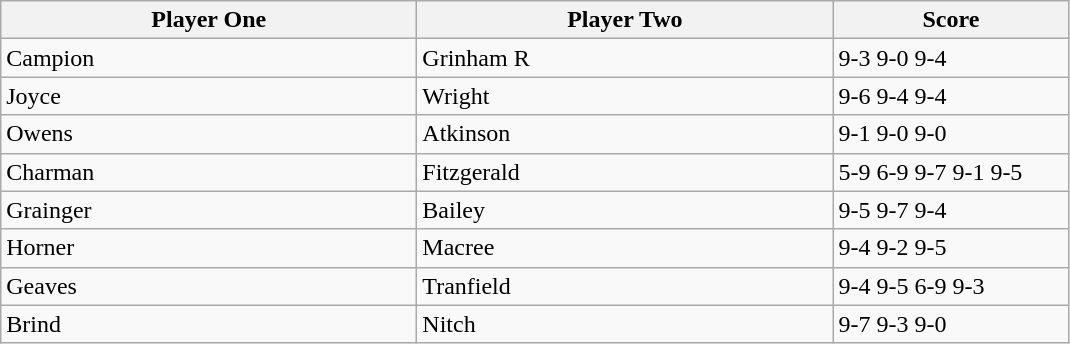<table class="wikitable">
<tr>
<th width=270>Player One</th>
<th width=270>Player Two</th>
<th width=150>Score</th>
</tr>
<tr>
<td> Campion</td>
<td> Grinham R</td>
<td>9-3 9-0 9-4</td>
</tr>
<tr>
<td> Joyce</td>
<td> Wright</td>
<td>9-6 9-4 9-4</td>
</tr>
<tr>
<td> Owens</td>
<td> Atkinson</td>
<td>9-1 9-0 9-0</td>
</tr>
<tr>
<td> Charman</td>
<td> Fitzgerald</td>
<td>5-9 6-9 9-7 9-1 9-5</td>
</tr>
<tr>
<td> Grainger</td>
<td> Bailey</td>
<td>9-5 9-7 9-4</td>
</tr>
<tr>
<td> Horner</td>
<td> Macree</td>
<td>9-4 9-2 9-5</td>
</tr>
<tr>
<td> Geaves</td>
<td> Tranfield</td>
<td>9-4 9-5 6-9 9-3</td>
</tr>
<tr>
<td> Brind</td>
<td> Nitch</td>
<td>9-7 9-3 9-0</td>
</tr>
</table>
